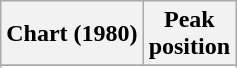<table class="wikitable plainrowheaders" style="text-align:center">
<tr>
<th scope="col">Chart (1980)</th>
<th scope="col">Peak<br>position</th>
</tr>
<tr>
</tr>
<tr>
</tr>
<tr>
</tr>
<tr>
</tr>
<tr>
</tr>
</table>
